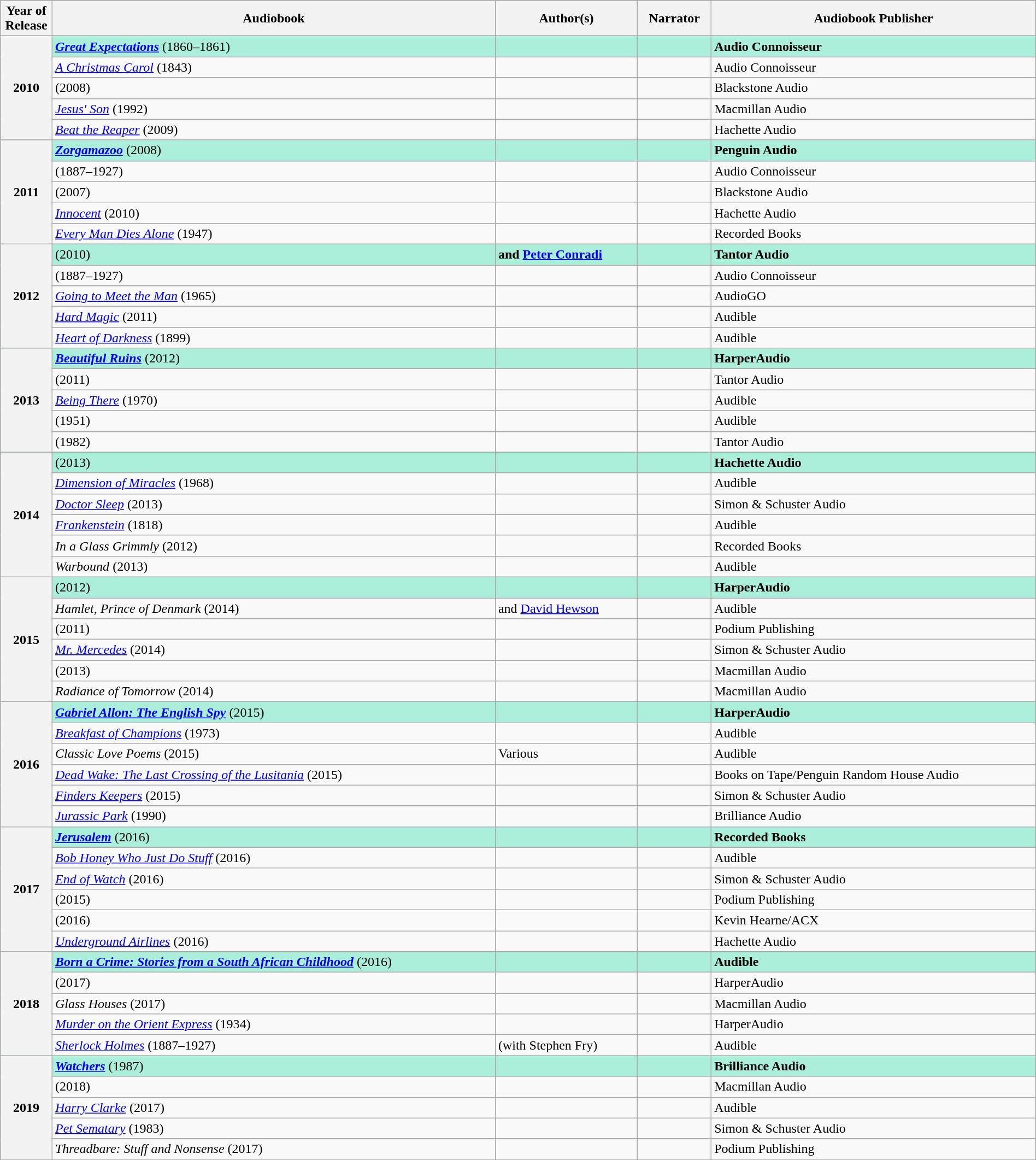<table class="wikitable sortable mw-collapsible" style="width:100%">
<tr bgcolor="#bebebe">
<th width="5%">Year of Release</th>
<th>Audiobook</th>
<th>Author(s)</th>
<th>Narrator</th>
<th>Audiobook Publisher</th>
</tr>
<tr style="background:#ABEED9">
<th rowspan="5"><strong>2010</strong><br></th>
<td><strong><em><a href='#'>Great Expectations</a></em></strong> (1860–1861)</td>
<td><strong></strong></td>
<td><strong></strong></td>
<td><strong>Audio Connoisseur</strong></td>
</tr>
<tr>
<td><em><a href='#'>A Christmas Carol</a></em> (1843)</td>
<td></td>
<td></td>
<td>Audio Connoisseur</td>
</tr>
<tr>
<td><em></em> (2008)</td>
<td></td>
<td></td>
<td>Blackstone Audio</td>
</tr>
<tr>
<td><em><a href='#'>Jesus' Son</a></em> (1992)</td>
<td></td>
<td></td>
<td>Macmillan Audio</td>
</tr>
<tr>
<td><em><a href='#'>Beat the Reaper</a></em> (2009)</td>
<td></td>
<td></td>
<td>Hachette Audio</td>
</tr>
<tr style="background:#ABEED9">
<th rowspan="5"><strong>2011</strong><br></th>
<td><strong><em><a href='#'>Zorgamazoo</a></em></strong> (2008)</td>
<td><strong></strong></td>
<td><strong></strong></td>
<td><strong>Penguin Audio</strong></td>
</tr>
<tr>
<td><em></em>  (1887–1927)</td>
<td></td>
<td></td>
<td>Audio Connoisseur</td>
</tr>
<tr>
<td><em></em> (2007)</td>
<td></td>
<td></td>
<td>Blackstone Audio</td>
</tr>
<tr>
<td><em><a href='#'>Innocent</a></em> (2010)</td>
<td></td>
<td></td>
<td>Hachette Audio</td>
</tr>
<tr>
<td><em><a href='#'>Every Man Dies Alone</a></em> (1947)</td>
<td></td>
<td></td>
<td>Recorded Books</td>
</tr>
<tr style="background:#ABEED9">
<th rowspan="5"><strong>2012</strong><br></th>
<td><strong><em></em></strong> (2010)</td>
<td><strong>  and <a href='#'>Peter Conradi</a></strong></td>
<td><strong></strong></td>
<td><strong>Tantor Audio</strong></td>
</tr>
<tr>
<td><em></em> (1887–1927)</td>
<td></td>
<td></td>
<td>Audio Connoisseur</td>
</tr>
<tr>
<td><em><a href='#'>Going to Meet the Man</a></em> (1965)</td>
<td></td>
<td></td>
<td>AudioGO</td>
</tr>
<tr>
<td><em><a href='#'>Hard Magic</a></em> (2011)</td>
<td></td>
<td></td>
<td>Audible</td>
</tr>
<tr>
<td><em><a href='#'>Heart of Darkness</a></em> (1899)</td>
<td></td>
<td></td>
<td>Audible</td>
</tr>
<tr style="background:#ABEED9">
<th rowspan="5"><strong>2013</strong><br></th>
<td><strong><em><a href='#'>Beautiful Ruins</a></em></strong> (2012)</td>
<td><strong></strong></td>
<td><strong></strong></td>
<td><strong>HarperAudio</strong></td>
</tr>
<tr>
<td><em></em> (2011)</td>
<td></td>
<td></td>
<td>Tantor Audio</td>
</tr>
<tr>
<td><em><a href='#'>Being There</a></em> (1970)</td>
<td></td>
<td></td>
<td>Audible</td>
</tr>
<tr>
<td><em></em> (1951)</td>
<td></td>
<td></td>
<td>Audible</td>
</tr>
<tr>
<td><em></em> (1982)</td>
<td></td>
<td></td>
<td>Tantor Audio</td>
</tr>
<tr style="background:#ABEED9">
<th rowspan="6"><strong>2014</strong><br></th>
<td><strong><em></em></strong> (2013)</td>
<td><strong></strong></td>
<td><strong></strong></td>
<td><strong>Hachette Audio</strong></td>
</tr>
<tr>
<td><em><a href='#'>Dimension of Miracles</a></em> (1968)</td>
<td></td>
<td></td>
<td>Audible</td>
</tr>
<tr>
<td><em><a href='#'>Doctor Sleep</a></em> (2013)</td>
<td></td>
<td></td>
<td>Simon & Schuster Audio</td>
</tr>
<tr>
<td><em><a href='#'>Frankenstein</a></em> (1818)</td>
<td></td>
<td></td>
<td>Audible</td>
</tr>
<tr>
<td><em>In a Glass Grimmly</em> (2012)</td>
<td></td>
<td></td>
<td>Recorded Books</td>
</tr>
<tr>
<td><em>Warbound</em> (2013)</td>
<td></td>
<td></td>
<td>Audible</td>
</tr>
<tr style="background:#ABEED9">
<th rowspan="6"><strong>2015</strong><br></th>
<td><strong><em></em></strong> (2012)</td>
<td><strong></strong></td>
<td><strong></strong></td>
<td><strong>HarperAudio</strong></td>
</tr>
<tr>
<td><em>Hamlet, Prince of Denmark</em> (2014)</td>
<td>  and <a href='#'>David Hewson</a></td>
<td></td>
<td>Audible</td>
</tr>
<tr>
<td><em></em> (2011)</td>
<td></td>
<td></td>
<td>Podium Publishing</td>
</tr>
<tr>
<td><em><a href='#'>Mr. Mercedes</a></em> (2014)</td>
<td></td>
<td></td>
<td>Simon & Schuster Audio</td>
</tr>
<tr>
<td><em></em> (2013)</td>
<td></td>
<td></td>
<td>Macmillan Audio</td>
</tr>
<tr>
<td><em>Radiance of Tomorrow</em> (2014)</td>
<td></td>
<td></td>
<td>Macmillan Audio</td>
</tr>
<tr style="background:#ABEED9">
<th rowspan="6"><strong>2016</strong><br></th>
<td><strong><em><a href='#'>Gabriel Allon: The English Spy</a></em></strong> (2015)</td>
<td><strong></strong></td>
<td><strong></strong></td>
<td><strong>HarperAudio</strong></td>
</tr>
<tr>
<td><em><a href='#'>Breakfast of Champions</a></em> (1973)</td>
<td></td>
<td></td>
<td>Audible</td>
</tr>
<tr>
<td><em>Classic Love Poems</em> (2015)</td>
<td>Various</td>
<td></td>
<td>Audible</td>
</tr>
<tr>
<td><em><a href='#'>Dead Wake: The Last Crossing of the Lusitania</a></em> (2015)</td>
<td></td>
<td></td>
<td>Books on Tape/Penguin Random House Audio</td>
</tr>
<tr>
<td><em><a href='#'>Finders Keepers</a></em> (2015)</td>
<td></td>
<td></td>
<td>Simon & Schuster Audio</td>
</tr>
<tr>
<td><em><a href='#'>Jurassic Park</a></em> (1990)</td>
<td></td>
<td></td>
<td>Brilliance Audio</td>
</tr>
<tr style="background:#ABEED9">
<th rowspan="6"><strong>2017</strong><br></th>
<td><strong><em><a href='#'>Jerusalem</a></em></strong> (2016)</td>
<td><strong></strong></td>
<td><strong></strong></td>
<td><strong>Recorded Books</strong></td>
</tr>
<tr>
<td><em><a href='#'>Bob Honey Who Just Do Stuff</a></em> (2016)</td>
<td></td>
<td></td>
<td>Audible</td>
</tr>
<tr>
<td><em><a href='#'>End of Watch</a></em> (2016)</td>
<td></td>
<td></td>
<td>Simon & Schuster Audio</td>
</tr>
<tr>
<td><em></em> (2015)</td>
<td></td>
<td></td>
<td>Podium Publishing</td>
</tr>
<tr>
<td><em></em> (2016)</td>
<td></td>
<td></td>
<td>Kevin Hearne/ACX</td>
</tr>
<tr>
<td><em><a href='#'>Underground Airlines</a></em> (2016)</td>
<td></td>
<td></td>
<td>Hachette Audio</td>
</tr>
<tr style="background:#ABEED9">
<th rowspan="5"><strong>2018</strong><br></th>
<td><strong><em><a href='#'>Born a Crime: Stories from a South African Childhood</a></em></strong> (2016)</td>
<td><strong></strong></td>
<td><strong></strong></td>
<td><strong>Audible</strong></td>
</tr>
<tr>
<td><em></em> (2017)</td>
<td></td>
<td></td>
<td>HarperAudio</td>
</tr>
<tr>
<td><em>Glass Houses</em> (2017)</td>
<td></td>
<td></td>
<td>Macmillan Audio</td>
</tr>
<tr>
<td><em><a href='#'>Murder on the Orient Express</a></em> (1934)</td>
<td></td>
<td></td>
<td>HarperAudio</td>
</tr>
<tr>
<td><em><a href='#'>Sherlock Holmes</a></em> (1887–1927)</td>
<td> (with Stephen Fry)</td>
<td></td>
<td>Audible</td>
</tr>
<tr style="background:#ABEED9">
<th rowspan="5"><strong>2019</strong><br></th>
<td><strong><em><a href='#'>Watchers</a></em></strong> (1987)</td>
<td><strong></strong></td>
<td><strong></strong></td>
<td><strong>Brilliance Audio</strong></td>
</tr>
<tr>
<td><em></em> (2018)</td>
<td></td>
<td></td>
<td>Macmillan Audio</td>
</tr>
<tr>
<td><em><a href='#'>Harry Clarke</a></em> (2017)</td>
<td></td>
<td></td>
<td>Audible</td>
</tr>
<tr>
<td><em><a href='#'>Pet Sematary</a></em> (1983)</td>
<td></td>
<td></td>
<td>Simon & Schuster Audio</td>
</tr>
<tr>
<td><em>Threadbare: Stuff and Nonsense</em> (2017)</td>
<td></td>
<td></td>
<td>Podium Publishing</td>
</tr>
</table>
